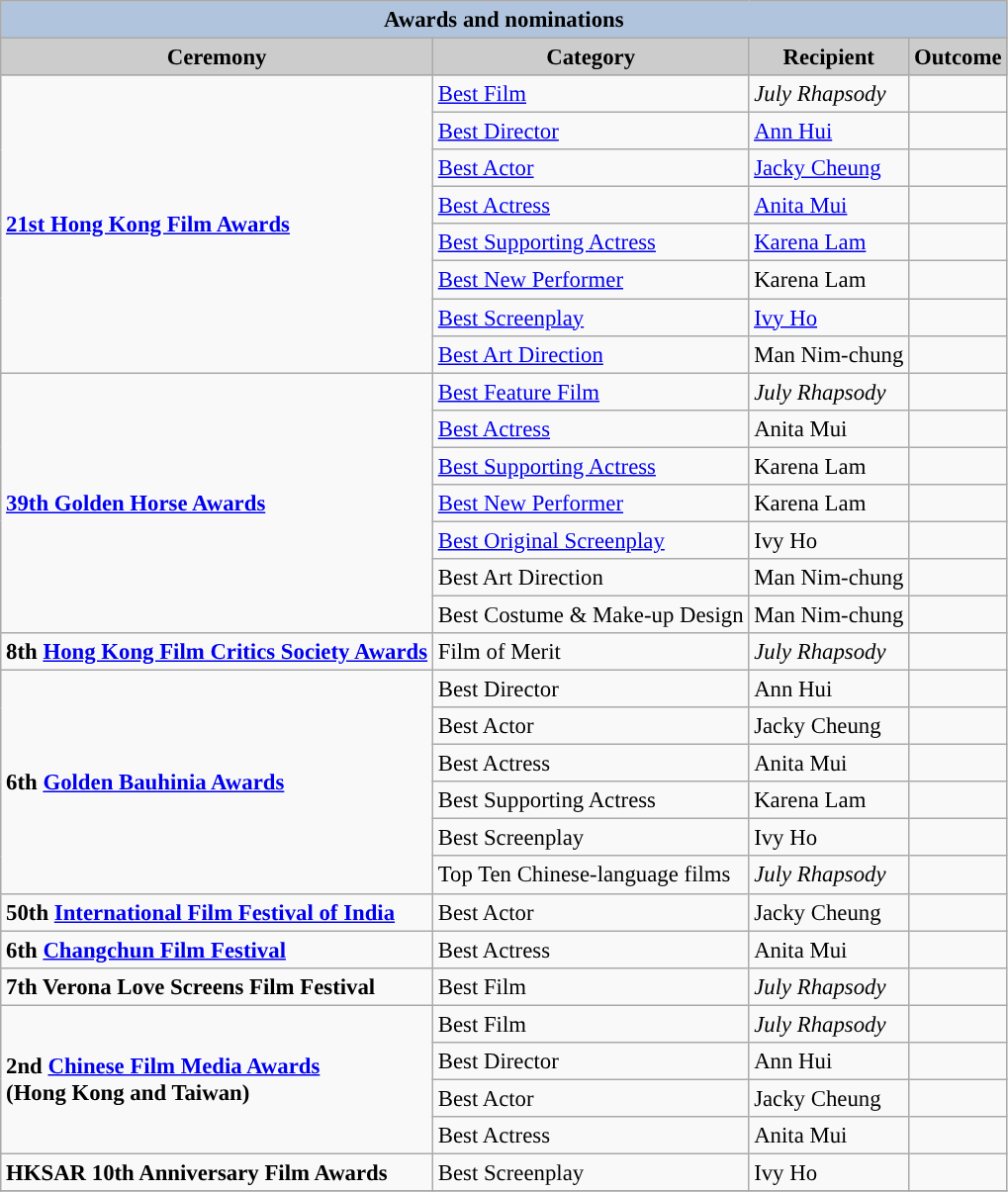<table class="wikitable" style="font-size:95%">
<tr style="background:#ccc; text-align:center;">
<th colspan="4" style="background: LightSteelBlue;">Awards and nominations</th>
</tr>
<tr style="background:#ccc; text-align:center;">
<th style="background:#ccc">Ceremony</th>
<th style="background:#ccc">Category</th>
<th style="background:#ccc">Recipient</th>
<th style="background:#ccc">Outcome</th>
</tr>
<tr>
<td rowspan=8><strong><a href='#'>21st Hong Kong Film Awards</a></strong></td>
<td><a href='#'>Best Film</a></td>
<td><em>July Rhapsody</em></td>
<td></td>
</tr>
<tr>
<td><a href='#'>Best Director</a></td>
<td><a href='#'>Ann Hui</a></td>
<td></td>
</tr>
<tr>
<td><a href='#'>Best Actor</a></td>
<td><a href='#'>Jacky Cheung</a></td>
<td></td>
</tr>
<tr>
<td><a href='#'>Best Actress</a></td>
<td><a href='#'>Anita Mui</a></td>
<td></td>
</tr>
<tr>
<td><a href='#'>Best Supporting Actress</a></td>
<td><a href='#'>Karena Lam</a></td>
<td></td>
</tr>
<tr>
<td><a href='#'>Best New Performer</a></td>
<td>Karena Lam</td>
<td></td>
</tr>
<tr>
<td><a href='#'>Best Screenplay</a></td>
<td><a href='#'>Ivy Ho</a></td>
<td></td>
</tr>
<tr>
<td><a href='#'>Best Art Direction</a></td>
<td>Man Nim-chung</td>
<td></td>
</tr>
<tr>
<td rowspan=7><strong> <a href='#'>39th Golden Horse Awards</a></strong></td>
<td><a href='#'>Best Feature Film</a></td>
<td><em>July Rhapsody</em></td>
<td></td>
</tr>
<tr>
<td><a href='#'>Best Actress</a></td>
<td>Anita Mui</td>
<td></td>
</tr>
<tr>
<td><a href='#'>Best Supporting Actress</a></td>
<td>Karena Lam</td>
<td></td>
</tr>
<tr>
<td><a href='#'>Best New Performer</a></td>
<td>Karena Lam</td>
<td></td>
</tr>
<tr>
<td><a href='#'>Best Original Screenplay</a></td>
<td>Ivy Ho</td>
<td></td>
</tr>
<tr>
<td>Best Art Direction</td>
<td>Man Nim-chung</td>
<td></td>
</tr>
<tr>
<td>Best Costume & Make-up Design</td>
<td>Man Nim-chung</td>
<td></td>
</tr>
<tr>
<td><strong>8th <a href='#'>Hong Kong Film Critics Society Awards</a></strong></td>
<td>Film of Merit</td>
<td><em>July Rhapsody</em></td>
<td></td>
</tr>
<tr>
<td rowspan=6><strong>6th <a href='#'>Golden Bauhinia Awards</a></strong></td>
<td>Best Director</td>
<td>Ann Hui</td>
<td></td>
</tr>
<tr>
<td>Best Actor</td>
<td>Jacky Cheung</td>
<td></td>
</tr>
<tr>
<td>Best Actress</td>
<td>Anita Mui</td>
<td></td>
</tr>
<tr>
<td>Best Supporting Actress</td>
<td>Karena Lam</td>
<td></td>
</tr>
<tr>
<td>Best Screenplay</td>
<td>Ivy Ho</td>
<td></td>
</tr>
<tr>
<td>Top Ten Chinese-language films</td>
<td><em>July Rhapsody</em></td>
<td></td>
</tr>
<tr>
<td><strong>50th <a href='#'>International Film Festival of India</a></strong></td>
<td>Best Actor</td>
<td>Jacky Cheung</td>
<td></td>
</tr>
<tr>
<td><strong>6th <a href='#'>Changchun Film Festival</a></strong></td>
<td>Best Actress</td>
<td>Anita Mui</td>
<td></td>
</tr>
<tr>
<td><strong>7th Verona Love Screens Film Festival</strong></td>
<td>Best Film</td>
<td><em>July Rhapsody</em></td>
<td></td>
</tr>
<tr>
<td rowspan=4><strong>2nd <a href='#'>Chinese Film Media Awards</a><br>(Hong Kong and Taiwan)</strong></td>
<td>Best Film</td>
<td><em>July Rhapsody</em></td>
<td></td>
</tr>
<tr>
<td>Best Director</td>
<td>Ann Hui</td>
<td></td>
</tr>
<tr>
<td>Best Actor</td>
<td>Jacky Cheung</td>
<td></td>
</tr>
<tr>
<td>Best Actress</td>
<td>Anita Mui</td>
<td></td>
</tr>
<tr>
<td><strong>HKSAR 10th Anniversary Film Awards</strong></td>
<td>Best Screenplay</td>
<td>Ivy Ho</td>
<td></td>
</tr>
<tr>
</tr>
</table>
